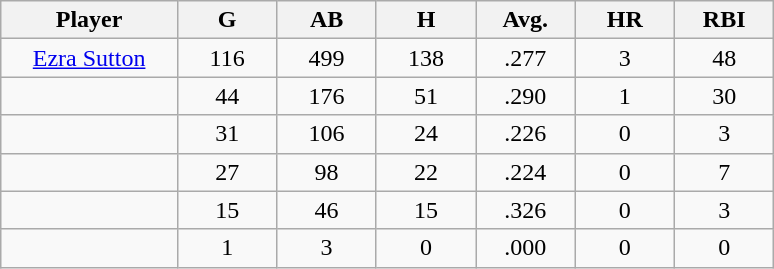<table class="wikitable sortable">
<tr>
<th bgcolor="#DDDDFF" width="16%">Player</th>
<th bgcolor="#DDDDFF" width="9%">G</th>
<th bgcolor="#DDDDFF" width="9%">AB</th>
<th bgcolor="#DDDDFF" width="9%">H</th>
<th bgcolor="#DDDDFF" width="9%">Avg.</th>
<th bgcolor="#DDDDFF" width="9%">HR</th>
<th bgcolor="#DDDDFF" width="9%">RBI</th>
</tr>
<tr align="center">
<td><a href='#'>Ezra Sutton</a></td>
<td>116</td>
<td>499</td>
<td>138</td>
<td>.277</td>
<td>3</td>
<td>48</td>
</tr>
<tr align=center>
<td></td>
<td>44</td>
<td>176</td>
<td>51</td>
<td>.290</td>
<td>1</td>
<td>30</td>
</tr>
<tr align="center">
<td></td>
<td>31</td>
<td>106</td>
<td>24</td>
<td>.226</td>
<td>0</td>
<td>3</td>
</tr>
<tr align="center">
<td></td>
<td>27</td>
<td>98</td>
<td>22</td>
<td>.224</td>
<td>0</td>
<td>7</td>
</tr>
<tr align="center">
<td></td>
<td>15</td>
<td>46</td>
<td>15</td>
<td>.326</td>
<td>0</td>
<td>3</td>
</tr>
<tr align="center">
<td></td>
<td>1</td>
<td>3</td>
<td>0</td>
<td>.000</td>
<td>0</td>
<td>0</td>
</tr>
</table>
